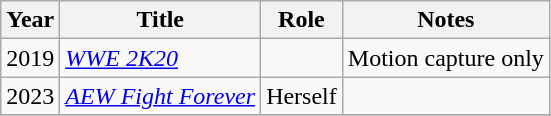<table class="wikitable sortable">
<tr>
<th>Year</th>
<th>Title</th>
<th>Role</th>
<th>Notes</th>
</tr>
<tr>
<td>2019</td>
<td><em><a href='#'>WWE 2K20</a></em></td>
<td></td>
<td>Motion capture only</td>
</tr>
<tr>
<td>2023</td>
<td><em><a href='#'>AEW Fight Forever</a></em></td>
<td>Herself</td>
<td></td>
</tr>
<tr>
</tr>
</table>
